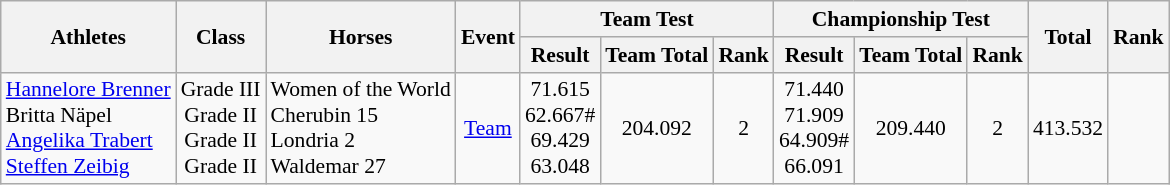<table class=wikitable style="font-size:90%">
<tr>
<th rowspan="2">Athletes</th>
<th rowspan="2">Class</th>
<th rowspan="2">Horses</th>
<th rowspan="2">Event</th>
<th colspan="3">Team Test</th>
<th colspan="3">Championship Test</th>
<th rowspan="2">Total</th>
<th rowspan="2">Rank</th>
</tr>
<tr>
<th>Result</th>
<th>Team Total</th>
<th>Rank</th>
<th>Result</th>
<th>Team Total</th>
<th>Rank</th>
</tr>
<tr>
<td><a href='#'>Hannelore Brenner</a><br>Britta Näpel<br><a href='#'>Angelika Trabert</a><br><a href='#'>Steffen Zeibig</a></td>
<td style="text-align:center;">Grade III<br>Grade II<br>Grade II<br>Grade II</td>
<td>Women of the World<br>Cherubin 15<br>Londria 2<br>Waldemar 27</td>
<td style="text-align:center;"><a href='#'>Team</a></td>
<td style="text-align:center;">71.615<br>62.667#<br>69.429<br>63.048</td>
<td style="text-align:center;">204.092</td>
<td style="text-align:center;">2</td>
<td style="text-align:center;">71.440<br>71.909<br>64.909#<br>66.091</td>
<td style="text-align:center;">209.440</td>
<td style="text-align:center;">2</td>
<td style="text-align:center;">413.532</td>
<td style="text-align:center;"></td>
</tr>
</table>
